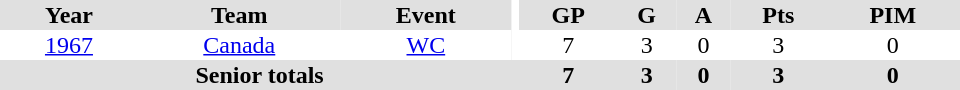<table border="0" cellpadding="1" cellspacing="0" ID="Table3" style="text-align:center; width:40em">
<tr bgcolor="#e0e0e0">
<th>Year</th>
<th>Team</th>
<th>Event</th>
<th rowspan="102" bgcolor="#ffffff"></th>
<th>GP</th>
<th>G</th>
<th>A</th>
<th>Pts</th>
<th>PIM</th>
</tr>
<tr>
<td><a href='#'>1967</a></td>
<td><a href='#'>Canada</a></td>
<td><a href='#'>WC</a></td>
<td>7</td>
<td>3</td>
<td>0</td>
<td>3</td>
<td>0</td>
</tr>
<tr bgcolor="#e0e0e0">
<th colspan="4">Senior totals</th>
<th>7</th>
<th>3</th>
<th>0</th>
<th>3</th>
<th>0</th>
</tr>
</table>
